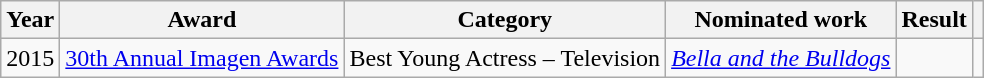<table class="wikitable">
<tr>
<th scope="col">Year</th>
<th scope="col">Award</th>
<th scope="col">Category</th>
<th scope="col">Nominated work</th>
<th scope="col">Result</th>
<th scope="col"></th>
</tr>
<tr>
<td>2015</td>
<td><a href='#'>30th Annual Imagen Awards</a></td>
<td>Best Young Actress – Television</td>
<td><em><a href='#'>Bella and the Bulldogs</a></em></td>
<td></td>
<td></td>
</tr>
</table>
